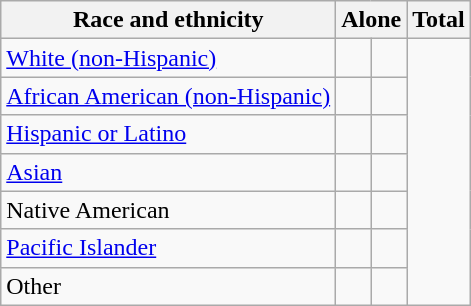<table class="wikitable sortable" ; text-align:right; font-size:80%;">
<tr>
<th>Race and ethnicity</th>
<th colspan="2" data-sort-type="number">Alone</th>
<th colspan="2" data-sort-type="number">Total</th>
</tr>
<tr>
<td><a href='#'>White (non-Hispanic)</a></td>
<td align=right></td>
<td align=right></td>
</tr>
<tr>
<td><a href='#'>African American (non-Hispanic)</a></td>
<td align=right></td>
<td align=right></td>
</tr>
<tr>
<td><a href='#'>Hispanic or Latino</a></td>
<td align=right></td>
<td align=right></td>
</tr>
<tr>
<td><a href='#'>Asian</a></td>
<td align=right></td>
<td align=right></td>
</tr>
<tr>
<td>Native American</td>
<td align=right></td>
<td align=right></td>
</tr>
<tr>
<td><a href='#'>Pacific Islander</a></td>
<td align=right></td>
<td align=right></td>
</tr>
<tr>
<td>Other</td>
<td align=right></td>
<td align=right></td>
</tr>
</table>
